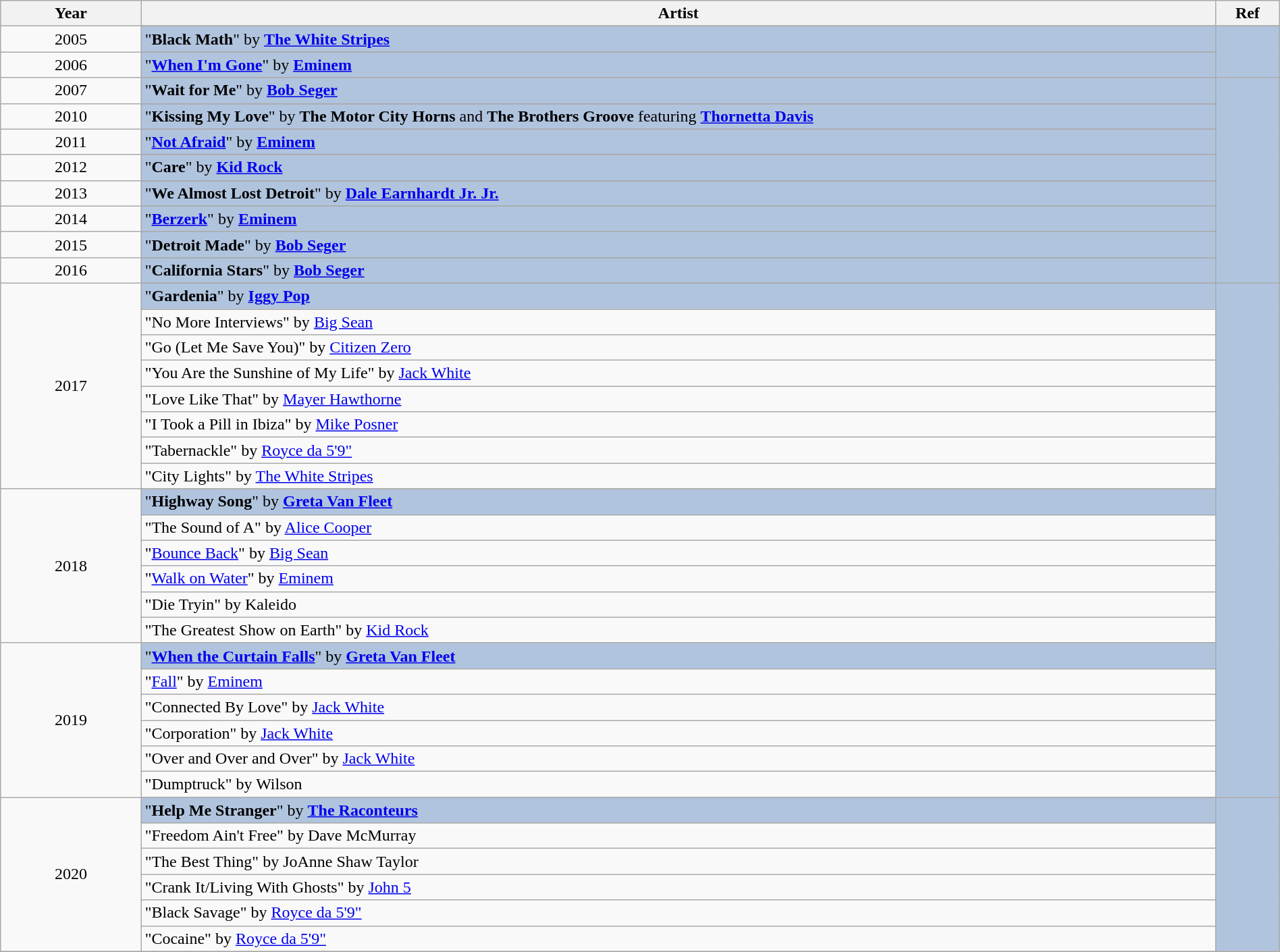<table class="wikitable" style="width:100%;">
<tr>
<th style="width:11%;">Year</th>
<th style="width:84%;">Artist</th>
<th style="width:5%;">Ref</th>
</tr>
<tr>
<td rowspan="2" align="center">2005</td>
</tr>
<tr style="background:#B0C4DE">
<td>"<strong>Black Math</strong>" by <strong><a href='#'>The White Stripes</a></strong></td>
<td rowspan="4"></td>
</tr>
<tr>
<td rowspan="2" align="center">2006</td>
</tr>
<tr style="background:#B0C4DE">
<td>"<strong><a href='#'>When I'm Gone</a></strong>" by <strong><a href='#'>Eminem</a></strong></td>
</tr>
<tr>
<td rowspan="2" align="center">2007</td>
</tr>
<tr style="background:#B0C4DE">
<td>"<strong>Wait for Me</strong>" by <strong><a href='#'>Bob Seger</a></strong></td>
<td rowspan="16" align="center"></td>
</tr>
<tr>
<td rowspan="2" align="center">2010</td>
</tr>
<tr style="background:#B0C4DE">
<td>"<strong>Kissing My Love</strong>" by <strong>The Motor City Horns</strong> and <strong>The Brothers Groove</strong> featuring <strong><a href='#'>Thornetta Davis</a></strong></td>
</tr>
<tr>
<td rowspan="2" align="center">2011</td>
</tr>
<tr style="background:#B0C4DE">
<td>"<strong><a href='#'>Not Afraid</a></strong>" by <strong><a href='#'>Eminem</a></strong></td>
</tr>
<tr>
<td rowspan="2" align="center">2012</td>
</tr>
<tr style="background:#B0C4DE">
<td>"<strong>Care</strong>" by <strong><a href='#'>Kid Rock</a></strong></td>
</tr>
<tr>
<td rowspan="2" align="center">2013</td>
</tr>
<tr style="background:#B0C4DE">
<td>"<strong>We Almost Lost Detroit</strong>" by <strong><a href='#'>Dale Earnhardt Jr. Jr.</a></strong></td>
</tr>
<tr>
<td rowspan="2" align="center">2014</td>
</tr>
<tr style="background:#B0C4DE">
<td>"<strong><a href='#'>Berzerk</a></strong>" by <strong><a href='#'>Eminem</a></strong></td>
</tr>
<tr>
<td rowspan="2" align="center">2015</td>
</tr>
<tr style="background:#B0C4DE">
<td>"<strong>Detroit Made</strong>" by <strong><a href='#'>Bob Seger</a></strong></td>
</tr>
<tr>
<td rowspan="2" align="center">2016</td>
</tr>
<tr style="background:#B0C4DE">
<td>"<strong>California Stars</strong>" by <strong><a href='#'>Bob Seger</a></strong></td>
</tr>
<tr>
<td rowspan="9" align="center">2017</td>
</tr>
<tr style="background:#B0C4DE">
<td>"<strong>Gardenia</strong>" by <strong><a href='#'>Iggy Pop</a></strong></td>
<td rowspan="23" align="center"></td>
</tr>
<tr>
<td>"No More Interviews" by <a href='#'>Big Sean</a></td>
</tr>
<tr>
<td>"Go (Let Me Save You)" by <a href='#'>Citizen Zero</a></td>
</tr>
<tr>
<td>"You Are the Sunshine of My Life" by <a href='#'>Jack White</a></td>
</tr>
<tr>
<td>"Love Like That" by <a href='#'>Mayer Hawthorne</a></td>
</tr>
<tr>
<td>"I Took a Pill in Ibiza" by <a href='#'>Mike Posner</a></td>
</tr>
<tr>
<td>"Tabernackle" by <a href='#'>Royce da 5'9"</a></td>
</tr>
<tr>
<td>"City Lights" by <a href='#'>The White Stripes</a></td>
</tr>
<tr>
<td rowspan="7" align="center">2018</td>
</tr>
<tr style="background:#B0C4DE">
<td>"<strong>Highway Song</strong>" by <strong><a href='#'>Greta Van Fleet</a></strong></td>
</tr>
<tr>
<td>"The Sound of A" by <a href='#'>Alice Cooper</a></td>
</tr>
<tr>
<td>"<a href='#'>Bounce Back</a>" by <a href='#'>Big Sean</a></td>
</tr>
<tr>
<td>"<a href='#'>Walk on Water</a>" by <a href='#'>Eminem</a></td>
</tr>
<tr>
<td>"Die Tryin" by Kaleido</td>
</tr>
<tr>
<td>"The Greatest Show on Earth" by <a href='#'>Kid Rock</a></td>
</tr>
<tr>
<td rowspan="7" align="center">2019</td>
</tr>
<tr style="background:#B0C4DE">
<td>"<strong><a href='#'>When the Curtain Falls</a></strong>" by <strong><a href='#'>Greta Van Fleet</a></strong></td>
</tr>
<tr>
<td>"<a href='#'>Fall</a>" by <a href='#'>Eminem</a></td>
</tr>
<tr>
<td>"Connected By Love" by <a href='#'>Jack White</a></td>
</tr>
<tr>
<td>"Corporation" by <a href='#'>Jack White</a></td>
</tr>
<tr>
<td>"Over and Over and Over" by <a href='#'>Jack White</a></td>
</tr>
<tr>
<td>"Dumptruck" by Wilson</td>
</tr>
<tr>
<td rowspan="7" align="center">2020</td>
</tr>
<tr style="background:#B0C4DE">
<td>"<strong>Help Me Stranger</strong>" by <strong><a href='#'>The Raconteurs</a></strong></td>
<td rowspan="6" align="center"></td>
</tr>
<tr>
<td>"Freedom Ain't Free" by Dave McMurray</td>
</tr>
<tr>
<td>"The Best Thing" by JoAnne Shaw Taylor</td>
</tr>
<tr>
<td>"Crank It/Living With Ghosts" by <a href='#'>John 5</a></td>
</tr>
<tr>
<td>"Black Savage" by <a href='#'>Royce da 5'9"</a></td>
</tr>
<tr>
<td>"Cocaine" by <a href='#'>Royce da 5'9"</a></td>
</tr>
<tr>
</tr>
</table>
